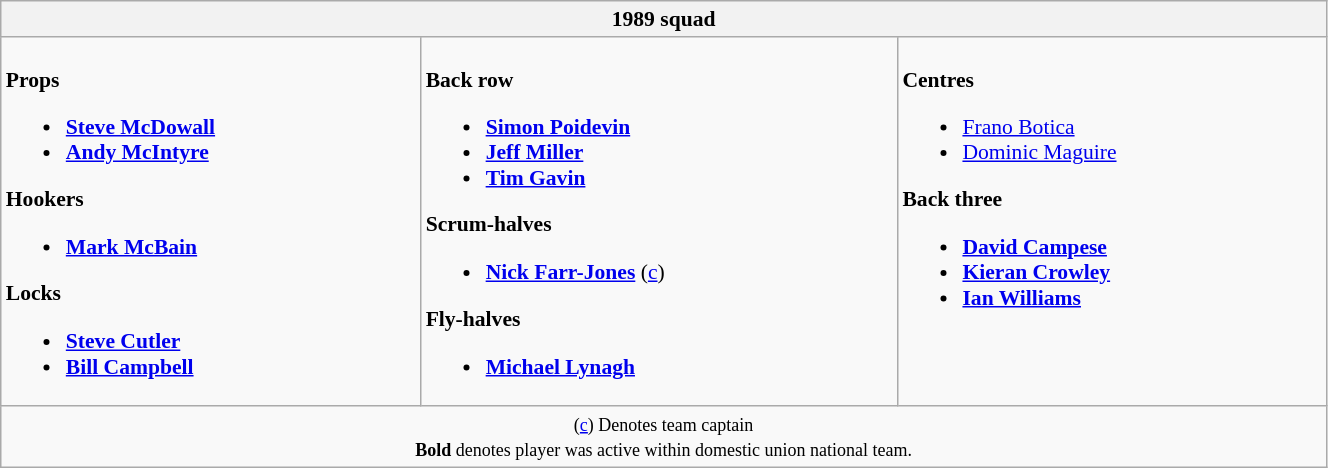<table class="wikitable" style="font-size:90%; width:70%">
<tr>
<th colspan="100%">1989 squad</th>
</tr>
<tr valign="top">
<td><br><strong>Props</strong><ul><li> <strong><a href='#'>Steve McDowall</a></strong></li><li> <strong><a href='#'>Andy McIntyre</a></strong></li></ul><strong>Hookers</strong><ul><li> <strong><a href='#'>Mark McBain</a></strong></li></ul><strong>Locks</strong><ul><li> <strong><a href='#'>Steve Cutler</a></strong></li><li> <strong><a href='#'>Bill Campbell</a></strong></li></ul></td>
<td><br><strong>Back row</strong><ul><li> <strong><a href='#'>Simon Poidevin</a></strong></li><li> <strong><a href='#'>Jeff Miller</a></strong></li><li> <strong><a href='#'>Tim Gavin</a></strong></li></ul><strong>Scrum-halves</strong><ul><li> <strong><a href='#'>Nick Farr-Jones</a></strong> (<a href='#'>c</a>)</li></ul><strong>Fly-halves</strong><ul><li> <strong><a href='#'>Michael Lynagh</a></strong></li></ul></td>
<td><br><strong>Centres</strong><ul><li> <a href='#'>Frano Botica</a></li><li> <a href='#'>Dominic Maguire</a></li></ul><strong>Back three</strong><ul><li> <strong><a href='#'>David Campese</a></strong></li><li> <strong><a href='#'>Kieran Crowley</a></strong></li><li> <strong><a href='#'>Ian Williams</a></strong></li></ul></td>
</tr>
<tr>
<td colspan="100%" style="text-align:center"><small>(<a href='#'>c</a>) Denotes team captain</small><br><small><strong>Bold</strong> denotes player was active within domestic union national team.</small></td>
</tr>
</table>
